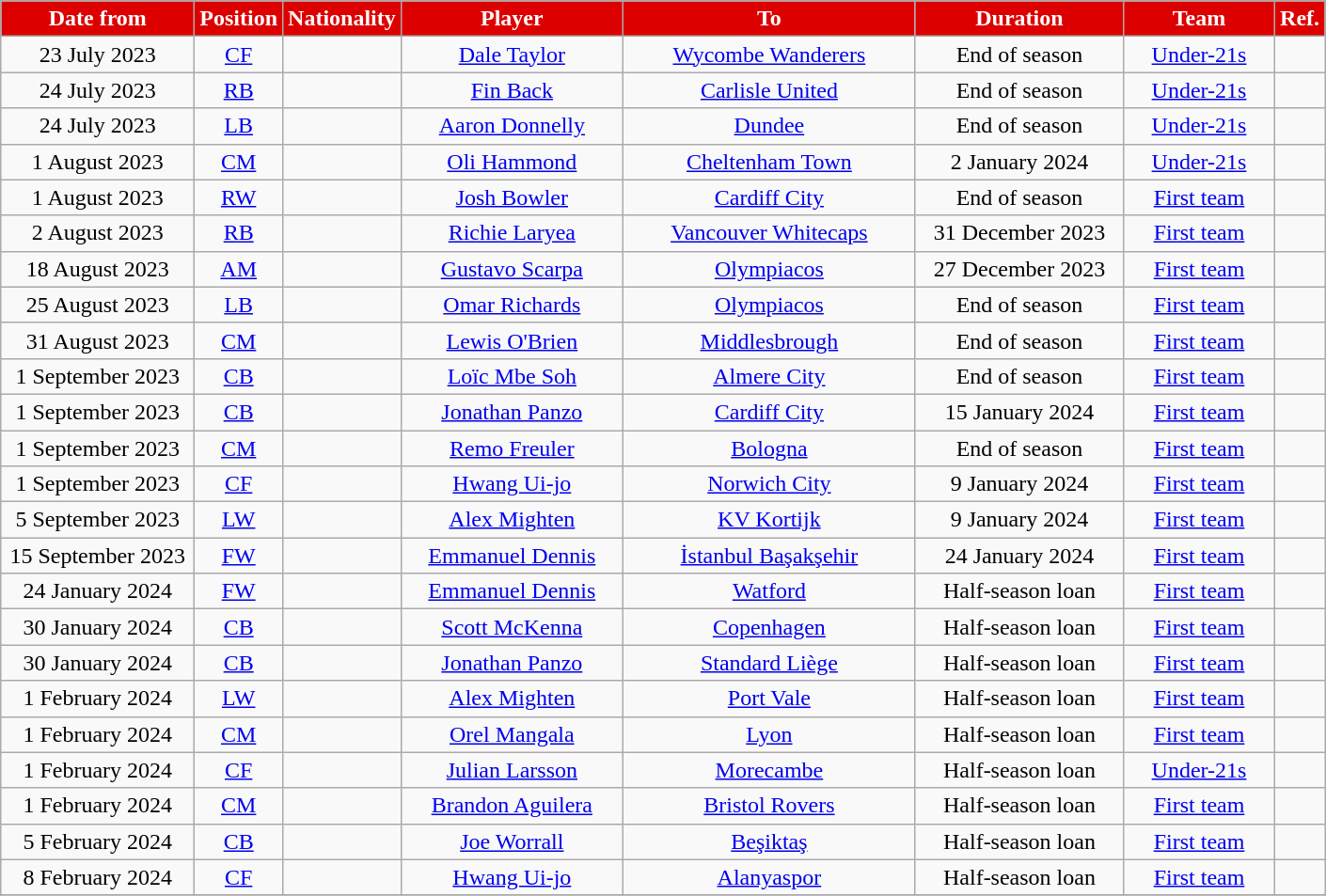<table class="wikitable"  style="text-align:center; ">
<tr>
<th style="background:#DD0000; color:#FFFFFF; width:130px;">Date from</th>
<th style="background:#DD0000; color:#FFFFFF; width:50px;">Position</th>
<th style="background:#DD0000; color:#FFFFFF; width:50px;">Nationality</th>
<th style="background:#DD0000; color:#FFFFFF; width:150px;">Player</th>
<th style="background:#DD0000; color:#FFFFFF; width:200px;">To</th>
<th style="background:#DD0000; color:#FFFFFF; width:140px;">Duration</th>
<th style="background:#DD0000; color:#FFFFFF; width:100px;">Team</th>
<th style="background:#DD0000; color:#FFFFFF; width:25px;">Ref.</th>
</tr>
<tr>
<td>23 July 2023</td>
<td><a href='#'>CF</a></td>
<td></td>
<td><a href='#'>Dale Taylor</a></td>
<td> <a href='#'>Wycombe Wanderers</a></td>
<td>End of season</td>
<td><a href='#'>Under-21s</a></td>
<td></td>
</tr>
<tr>
<td>24 July 2023</td>
<td><a href='#'>RB</a></td>
<td></td>
<td><a href='#'>Fin Back</a></td>
<td> <a href='#'>Carlisle United</a></td>
<td>End of season</td>
<td><a href='#'>Under-21s</a></td>
<td></td>
</tr>
<tr>
<td>24 July 2023</td>
<td><a href='#'>LB</a></td>
<td></td>
<td><a href='#'>Aaron Donnelly</a></td>
<td> <a href='#'>Dundee</a></td>
<td>End of season</td>
<td><a href='#'>Under-21s</a></td>
<td></td>
</tr>
<tr>
<td>1 August 2023</td>
<td><a href='#'>CM</a></td>
<td></td>
<td><a href='#'>Oli Hammond</a></td>
<td> <a href='#'>Cheltenham Town</a></td>
<td>2 January 2024</td>
<td><a href='#'>Under-21s</a></td>
<td></td>
</tr>
<tr>
<td>1 August 2023</td>
<td><a href='#'>RW</a></td>
<td></td>
<td><a href='#'>Josh Bowler</a></td>
<td> <a href='#'>Cardiff City</a></td>
<td>End of season</td>
<td><a href='#'>First team</a></td>
<td></td>
</tr>
<tr>
<td>2 August 2023</td>
<td><a href='#'>RB</a></td>
<td></td>
<td><a href='#'>Richie Laryea</a></td>
<td> <a href='#'>Vancouver Whitecaps</a></td>
<td>31 December 2023</td>
<td><a href='#'>First team</a></td>
<td></td>
</tr>
<tr>
<td>18 August 2023</td>
<td><a href='#'>AM</a></td>
<td></td>
<td><a href='#'>Gustavo Scarpa</a></td>
<td> <a href='#'>Olympiacos</a></td>
<td>27 December 2023</td>
<td><a href='#'>First team</a></td>
<td></td>
</tr>
<tr>
<td>25 August 2023</td>
<td><a href='#'>LB</a></td>
<td></td>
<td><a href='#'>Omar Richards</a></td>
<td> <a href='#'>Olympiacos</a></td>
<td>End of season</td>
<td><a href='#'>First team</a></td>
<td></td>
</tr>
<tr>
<td>31 August 2023</td>
<td><a href='#'>CM</a></td>
<td></td>
<td><a href='#'>Lewis O'Brien</a></td>
<td> <a href='#'>Middlesbrough</a></td>
<td>End of season</td>
<td><a href='#'>First team</a></td>
<td></td>
</tr>
<tr>
<td>1 September 2023</td>
<td><a href='#'>CB</a></td>
<td></td>
<td><a href='#'>Loïc Mbe Soh</a></td>
<td> <a href='#'>Almere City</a></td>
<td>End of season</td>
<td><a href='#'>First team</a></td>
<td></td>
</tr>
<tr>
<td>1 September 2023</td>
<td><a href='#'>CB</a></td>
<td></td>
<td><a href='#'>Jonathan Panzo</a></td>
<td> <a href='#'>Cardiff City</a></td>
<td>15 January 2024</td>
<td><a href='#'>First team</a></td>
<td></td>
</tr>
<tr>
<td>1 September 2023</td>
<td><a href='#'>CM</a></td>
<td></td>
<td><a href='#'>Remo Freuler</a></td>
<td> <a href='#'>Bologna</a></td>
<td>End of season</td>
<td><a href='#'>First team</a></td>
<td></td>
</tr>
<tr>
<td>1 September 2023</td>
<td><a href='#'>CF</a></td>
<td></td>
<td><a href='#'>Hwang Ui-jo</a></td>
<td> <a href='#'>Norwich City</a></td>
<td>9 January 2024</td>
<td><a href='#'>First team</a></td>
<td></td>
</tr>
<tr>
<td>5 September 2023</td>
<td><a href='#'>LW</a></td>
<td></td>
<td><a href='#'>Alex Mighten</a></td>
<td> <a href='#'>KV Kortijk</a></td>
<td>9 January 2024</td>
<td><a href='#'>First team</a></td>
<td></td>
</tr>
<tr>
<td>15 September 2023</td>
<td><a href='#'>FW</a></td>
<td></td>
<td><a href='#'>Emmanuel Dennis</a></td>
<td> <a href='#'>İstanbul Başakşehir</a></td>
<td>24 January 2024</td>
<td><a href='#'>First team</a></td>
<td></td>
</tr>
<tr>
<td>24 January 2024</td>
<td><a href='#'>FW</a></td>
<td></td>
<td><a href='#'>Emmanuel Dennis</a></td>
<td> <a href='#'>Watford</a></td>
<td>Half-season loan</td>
<td><a href='#'>First team</a></td>
<td></td>
</tr>
<tr>
<td>30 January 2024</td>
<td><a href='#'>CB</a></td>
<td></td>
<td><a href='#'>Scott McKenna</a></td>
<td> <a href='#'>Copenhagen</a></td>
<td>Half-season loan</td>
<td><a href='#'>First team</a></td>
<td></td>
</tr>
<tr>
<td>30 January 2024</td>
<td><a href='#'>CB</a></td>
<td></td>
<td><a href='#'>Jonathan Panzo</a></td>
<td> <a href='#'>Standard Liège</a></td>
<td>Half-season loan</td>
<td><a href='#'>First team</a></td>
<td></td>
</tr>
<tr>
<td>1 February 2024</td>
<td><a href='#'>LW</a></td>
<td></td>
<td><a href='#'>Alex Mighten</a></td>
<td> <a href='#'>Port Vale</a></td>
<td>Half-season loan</td>
<td><a href='#'>First team</a></td>
<td></td>
</tr>
<tr>
<td>1 February 2024</td>
<td><a href='#'>CM</a></td>
<td></td>
<td><a href='#'>Orel Mangala</a></td>
<td> <a href='#'>Lyon</a></td>
<td>Half-season loan</td>
<td><a href='#'>First team</a></td>
<td></td>
</tr>
<tr>
<td>1 February 2024</td>
<td><a href='#'>CF</a></td>
<td></td>
<td><a href='#'>Julian Larsson</a></td>
<td> <a href='#'>Morecambe</a></td>
<td>Half-season loan</td>
<td><a href='#'>Under-21s</a></td>
<td></td>
</tr>
<tr>
<td>1 February 2024</td>
<td><a href='#'>CM</a></td>
<td></td>
<td><a href='#'>Brandon Aguilera</a></td>
<td> <a href='#'>Bristol Rovers</a></td>
<td>Half-season loan</td>
<td><a href='#'>First team</a></td>
<td></td>
</tr>
<tr>
<td>5 February 2024</td>
<td><a href='#'>CB</a></td>
<td></td>
<td><a href='#'>Joe Worrall</a></td>
<td> <a href='#'>Beşiktaş</a></td>
<td>Half-season loan</td>
<td><a href='#'>First team</a></td>
<td></td>
</tr>
<tr>
<td>8 February 2024</td>
<td><a href='#'>CF</a></td>
<td></td>
<td><a href='#'>Hwang Ui-jo</a></td>
<td> <a href='#'>Alanyaspor</a></td>
<td>Half-season loan</td>
<td><a href='#'>First team</a></td>
<td></td>
</tr>
<tr>
</tr>
</table>
